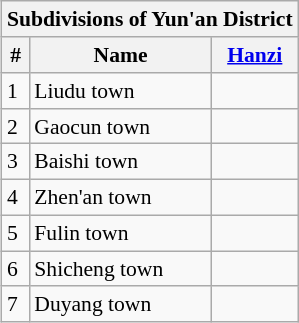<table class="wikitable"  style="font-size:90%;" align=right>
<tr>
<th colspan="7" align="right">Subdivisions of Yun'an District</th>
</tr>
<tr>
<th>#</th>
<th>Name</th>
<th><a href='#'>Hanzi</a></th>
</tr>
<tr --------->
<td>1</td>
<td>Liudu town</td>
<td></td>
</tr>
<tr --------->
<td>2</td>
<td>Gaocun town</td>
<td></td>
</tr>
<tr --------->
<td>3</td>
<td>Baishi town</td>
<td></td>
</tr>
<tr --------->
<td>4</td>
<td>Zhen'an town</td>
<td></td>
</tr>
<tr --------->
<td>5</td>
<td>Fulin town</td>
<td></td>
</tr>
<tr --------->
<td>6</td>
<td>Shicheng town</td>
<td></td>
</tr>
<tr --------->
<td>7</td>
<td>Duyang town</td>
<td></td>
</tr>
</table>
